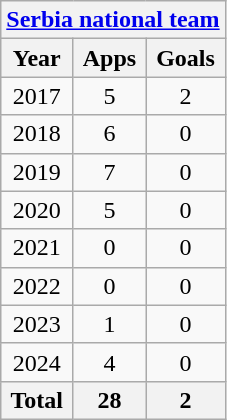<table class="wikitable" style="text-align:center">
<tr>
<th colspan=4><a href='#'>Serbia national team</a></th>
</tr>
<tr>
<th>Year</th>
<th>Apps</th>
<th>Goals</th>
</tr>
<tr>
<td>2017</td>
<td>5</td>
<td>2</td>
</tr>
<tr>
<td>2018</td>
<td>6</td>
<td>0</td>
</tr>
<tr>
<td>2019</td>
<td>7</td>
<td>0</td>
</tr>
<tr>
<td>2020</td>
<td>5</td>
<td>0</td>
</tr>
<tr>
<td>2021</td>
<td>0</td>
<td>0</td>
</tr>
<tr>
<td>2022</td>
<td>0</td>
<td>0</td>
</tr>
<tr>
<td>2023</td>
<td>1</td>
<td>0</td>
</tr>
<tr>
<td>2024</td>
<td>4</td>
<td>0</td>
</tr>
<tr>
<th>Total</th>
<th>28</th>
<th>2</th>
</tr>
</table>
